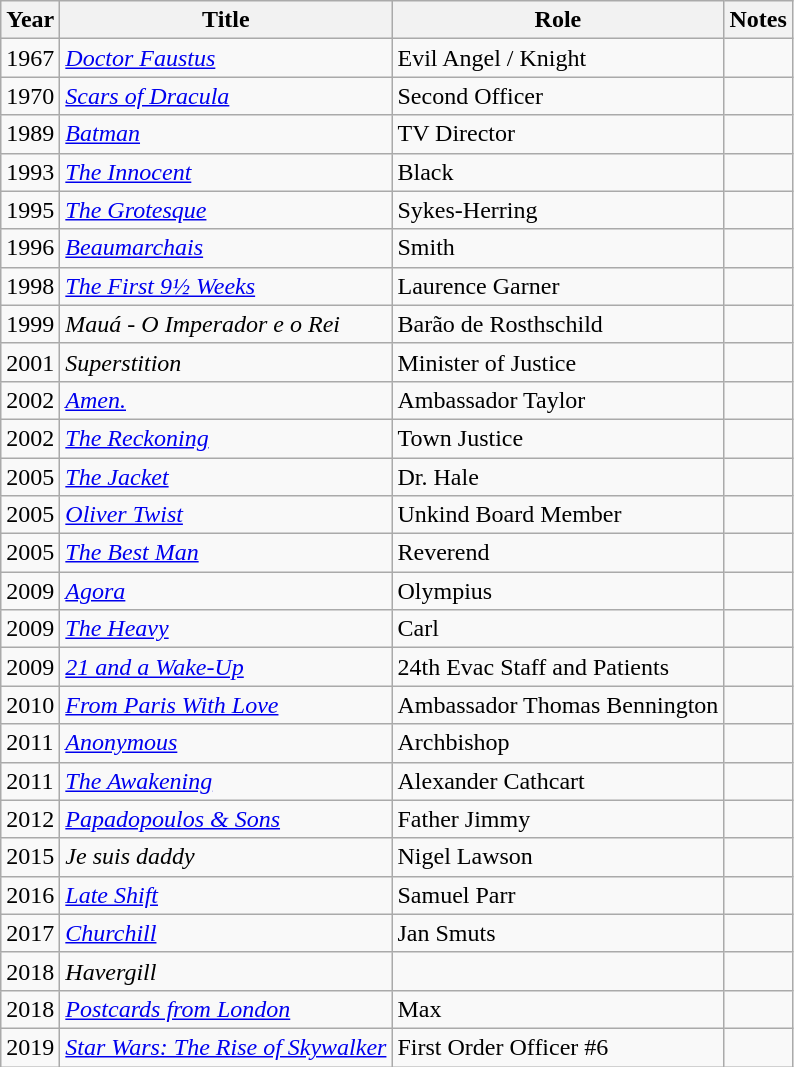<table class="wikitable sortable">
<tr>
<th>Year</th>
<th>Title</th>
<th>Role</th>
<th>Notes</th>
</tr>
<tr>
<td>1967</td>
<td><em><a href='#'>Doctor Faustus</a></em></td>
<td>Evil Angel / Knight</td>
<td></td>
</tr>
<tr>
<td>1970</td>
<td><em><a href='#'>Scars of Dracula</a></em></td>
<td>Second Officer</td>
<td></td>
</tr>
<tr>
<td>1989</td>
<td><em><a href='#'>Batman</a></em></td>
<td>TV Director</td>
<td></td>
</tr>
<tr>
<td>1993</td>
<td><em><a href='#'>The Innocent</a></em></td>
<td>Black</td>
<td></td>
</tr>
<tr>
<td>1995</td>
<td><em><a href='#'>The Grotesque</a></em></td>
<td>Sykes-Herring</td>
<td></td>
</tr>
<tr>
<td>1996</td>
<td><em><a href='#'>Beaumarchais</a></em></td>
<td>Smith</td>
<td></td>
</tr>
<tr>
<td>1998</td>
<td><em><a href='#'>The First 9½ Weeks</a></em></td>
<td>Laurence Garner</td>
<td></td>
</tr>
<tr>
<td>1999</td>
<td><em>Mauá - O Imperador e o Rei</em></td>
<td>Barão de Rosthschild</td>
<td></td>
</tr>
<tr>
<td>2001</td>
<td><em>Superstition</em></td>
<td>Minister of Justice</td>
<td></td>
</tr>
<tr>
<td>2002</td>
<td><em><a href='#'>Amen.</a></em></td>
<td>Ambassador Taylor</td>
<td></td>
</tr>
<tr>
<td>2002</td>
<td><em><a href='#'>The Reckoning</a></em></td>
<td>Town Justice</td>
<td></td>
</tr>
<tr>
<td>2005</td>
<td><em><a href='#'>The Jacket</a></em></td>
<td>Dr. Hale</td>
<td></td>
</tr>
<tr>
<td>2005</td>
<td><em><a href='#'>Oliver Twist</a></em></td>
<td>Unkind Board Member</td>
<td></td>
</tr>
<tr>
<td>2005</td>
<td><em><a href='#'>The Best Man</a></em></td>
<td>Reverend</td>
<td></td>
</tr>
<tr>
<td>2009</td>
<td><em><a href='#'>Agora</a></em></td>
<td>Olympius</td>
<td></td>
</tr>
<tr>
<td>2009</td>
<td><em><a href='#'>The Heavy</a></em></td>
<td>Carl</td>
<td></td>
</tr>
<tr>
<td>2009</td>
<td><em><a href='#'>21 and a Wake-Up</a></em></td>
<td>24th Evac Staff and Patients</td>
<td></td>
</tr>
<tr>
<td>2010</td>
<td><em><a href='#'>From Paris With Love</a></em></td>
<td>Ambassador Thomas Bennington</td>
<td></td>
</tr>
<tr>
<td>2011</td>
<td><em><a href='#'>Anonymous</a></em></td>
<td>Archbishop</td>
<td></td>
</tr>
<tr>
<td>2011</td>
<td><em><a href='#'>The Awakening</a></em></td>
<td>Alexander Cathcart</td>
<td></td>
</tr>
<tr>
<td>2012</td>
<td><em><a href='#'>Papadopoulos & Sons</a></em></td>
<td>Father Jimmy</td>
<td></td>
</tr>
<tr>
<td>2015</td>
<td><em>Je suis daddy</em></td>
<td>Nigel Lawson</td>
<td></td>
</tr>
<tr>
<td>2016</td>
<td><em><a href='#'>Late Shift</a></em></td>
<td>Samuel Parr</td>
<td></td>
</tr>
<tr>
<td>2017</td>
<td><em><a href='#'>Churchill</a></em></td>
<td>Jan Smuts</td>
<td></td>
</tr>
<tr>
<td>2018</td>
<td><em>Havergill</em></td>
<td></td>
<td></td>
</tr>
<tr>
<td>2018</td>
<td><em><a href='#'>Postcards from London</a></em></td>
<td>Max</td>
<td></td>
</tr>
<tr>
<td>2019</td>
<td><em><a href='#'>Star Wars: The Rise of Skywalker</a></em></td>
<td>First Order Officer #6</td>
<td></td>
</tr>
</table>
